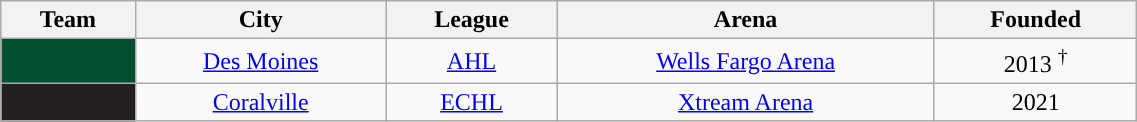<table class="wikitable sortable" width="60%">
<tr>
<th>Team</th>
<th>City</th>
<th>League</th>
<th>Arena</th>
<th>Founded</th>
</tr>
<tr align=center>
<td style="color:white; background:#004F30; "><strong><a href='#'></a></strong></td>
<td><a href='#'>Des Moines</a></td>
<td><a href='#'>AHL</a></td>
<td><a href='#'>Wells Fargo Arena</a></td>
<td>2013 <sup>†</sup></td>
</tr>
<tr align=center>
<td style="color:white; background:#231F20; "><strong><a href='#'></a></strong></td>
<td><a href='#'>Coralville</a></td>
<td><a href='#'>ECHL</a></td>
<td><a href='#'>Xtream Arena</a></td>
<td>2021</td>
</tr>
</table>
